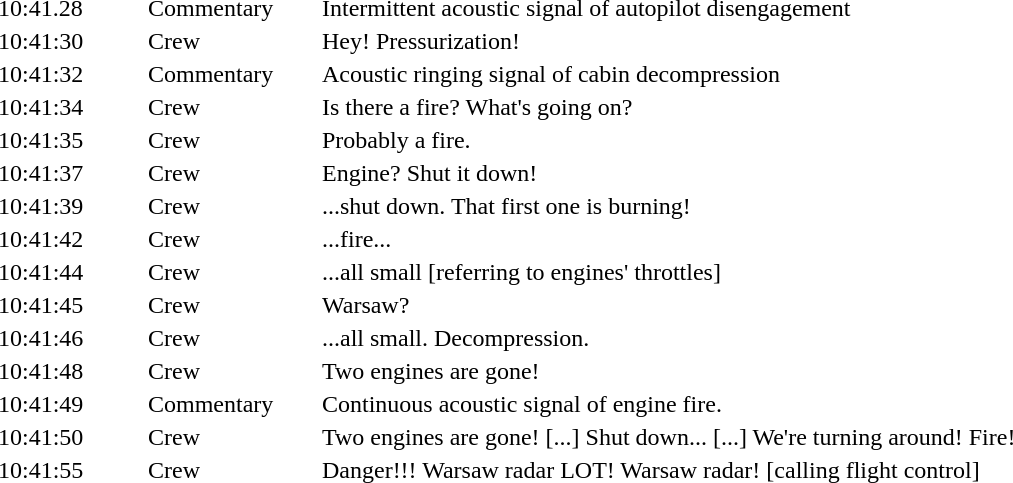<table cellpadding="1" align="center" style="border:none;">
<tr>
<th style="width:6.0em;"></th>
<th style="width:7.0em;"></th>
<th style="width:37.0em;"></th>
</tr>
<tr style="vertical-align:top;">
<td>10:41.28</td>
<td>Commentary</td>
<td>Intermittent acoustic signal of autopilot disengagement</td>
</tr>
<tr style="vertical-align:top;">
<td>10:41:30</td>
<td>Crew</td>
<td>Hey! Pressurization!</td>
</tr>
<tr style="vertical-align:top;">
<td>10:41:32</td>
<td>Commentary</td>
<td>Acoustic ringing signal of cabin decompression</td>
</tr>
<tr style="vertical-align:top;">
<td>10:41:34</td>
<td>Crew</td>
<td>Is there a fire? What's going on?</td>
</tr>
<tr style="vertical-align:top;">
<td>10:41:35</td>
<td>Crew</td>
<td>Probably a fire.</td>
</tr>
<tr style="vertical-align:top;">
<td>10:41:37</td>
<td>Crew</td>
<td>Engine? Shut it down!</td>
</tr>
<tr>
<td>10:41:39</td>
<td>Crew</td>
<td>...shut down. That first one is burning!</td>
</tr>
<tr>
<td>10:41:42</td>
<td>Crew</td>
<td>...fire...</td>
</tr>
<tr>
<td>10:41:44</td>
<td>Crew</td>
<td>...all small [referring to engines' throttles]</td>
</tr>
<tr>
<td>10:41:45</td>
<td>Crew</td>
<td>Warsaw?</td>
</tr>
<tr>
<td>10:41:46</td>
<td>Crew</td>
<td>...all small. Decompression.</td>
</tr>
<tr>
<td>10:41:48</td>
<td>Crew</td>
<td>Two engines are gone!</td>
</tr>
<tr>
<td>10:41:49</td>
<td>Commentary</td>
<td>Continuous acoustic signal of engine fire.</td>
</tr>
<tr>
<td>10:41:50</td>
<td>Crew</td>
<td>Two engines are gone! [...] Shut down... [...] We're turning around! Fire!</td>
</tr>
<tr>
<td>10:41:55</td>
<td>Crew</td>
<td>Danger!!! Warsaw radar LOT! Warsaw radar! [calling flight control]</td>
</tr>
</table>
